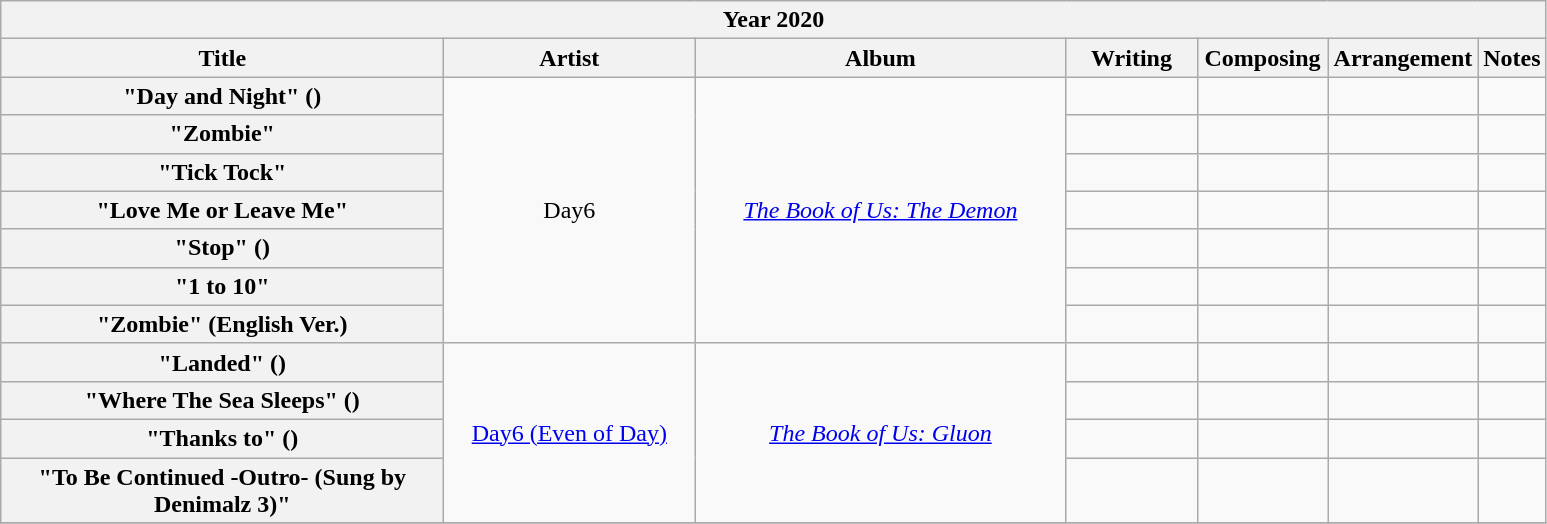<table class="wikitable plainrowheaders collapsible collapsed" style="text-align:center">
<tr>
<th colspan="7">Year 2020</th>
</tr>
<tr>
<th scope="col" style="width:18em;">Title</th>
<th scope="col" style="width:10em;">Artist</th>
<th scope="col" style="width:15em;">Album</th>
<th scope="col" style="width:5em;">Writing</th>
<th scope="col" style="width:5em;">Composing</th>
<th scope="col" style="width:5em;">Arrangement</th>
<th scope="col">Notes</th>
</tr>
<tr>
<th scope="row">"Day and Night" ()</th>
<td rowspan="7">Day6</td>
<td rowspan="7"><em><a href='#'>The Book of Us: The Demon</a></em></td>
<td></td>
<td></td>
<td></td>
<td></td>
</tr>
<tr>
<th scope="row">"Zombie"</th>
<td></td>
<td></td>
<td></td>
<td></td>
</tr>
<tr>
<th scope="row">"Tick Tock"</th>
<td></td>
<td></td>
<td></td>
<td></td>
</tr>
<tr>
<th scope="row">"Love Me or Leave Me"</th>
<td></td>
<td></td>
<td></td>
<td></td>
</tr>
<tr>
<th scope="row">"Stop" ()</th>
<td></td>
<td></td>
<td></td>
<td></td>
</tr>
<tr>
<th scope="row">"1 to 10"</th>
<td></td>
<td></td>
<td></td>
<td></td>
</tr>
<tr>
<th scope="row">"Zombie" (English Ver.)</th>
<td></td>
<td></td>
<td></td>
<td></td>
</tr>
<tr>
<th scope="row">"Landed" ()</th>
<td rowspan="4"><a href='#'>Day6 (Even of Day)</a></td>
<td rowspan="4"><em><a href='#'>The Book of Us: Gluon</a></em></td>
<td></td>
<td></td>
<td></td>
<td></td>
</tr>
<tr>
<th scope="row">"Where The Sea Sleeps" ()</th>
<td></td>
<td></td>
<td></td>
<td></td>
</tr>
<tr>
<th scope="row">"Thanks to" ()</th>
<td></td>
<td></td>
<td></td>
<td></td>
</tr>
<tr>
<th scope="row">"To Be Continued -Outro- (Sung by Denimalz 3)"</th>
<td></td>
<td></td>
<td></td>
<td></td>
</tr>
<tr>
</tr>
</table>
